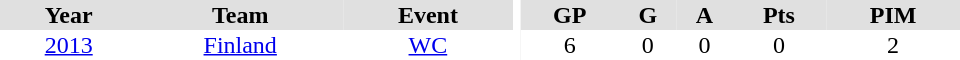<table border="0" cellpadding="1" cellspacing="0" ID="Table3" style="text-align:center; width:40em">
<tr ALIGN="center" bgcolor="#e0e0e0">
<th>Year</th>
<th>Team</th>
<th>Event</th>
<th rowspan="99" bgcolor="#ffffff"></th>
<th>GP</th>
<th>G</th>
<th>A</th>
<th>Pts</th>
<th>PIM</th>
</tr>
<tr>
<td><a href='#'>2013</a></td>
<td><a href='#'>Finland</a></td>
<td><a href='#'>WC</a></td>
<td>6</td>
<td>0</td>
<td>0</td>
<td>0</td>
<td>2</td>
</tr>
</table>
